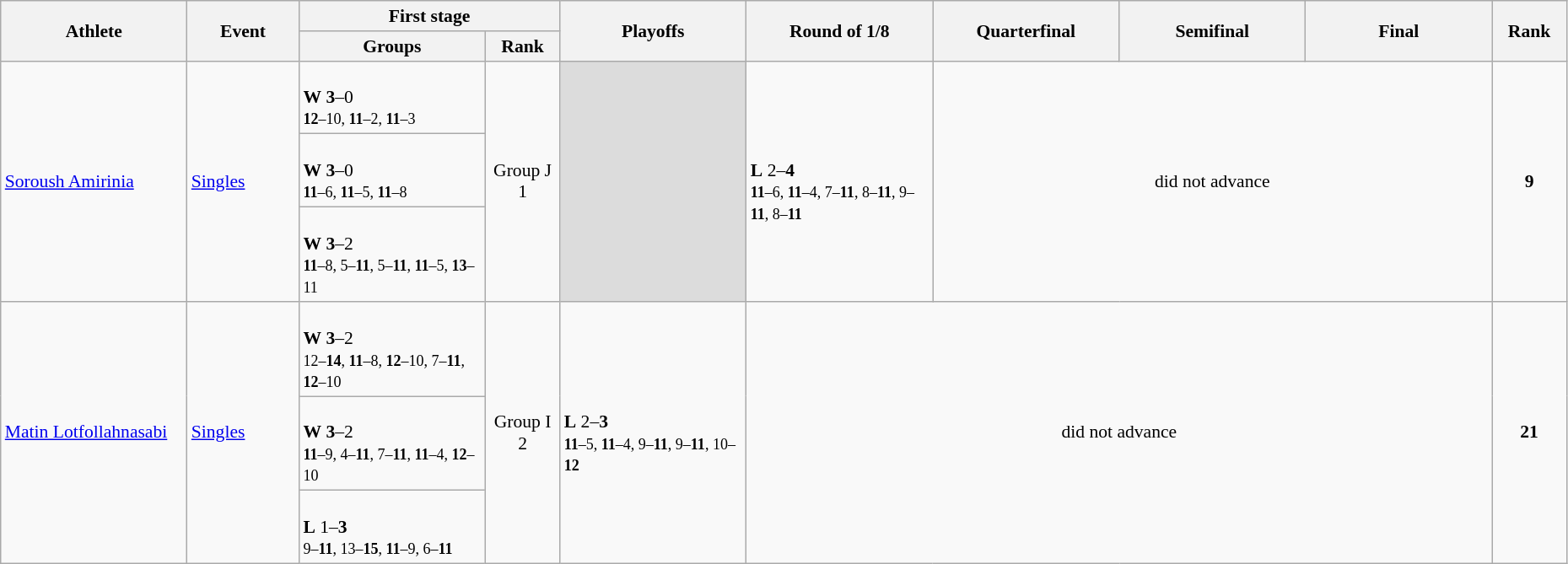<table class="wikitable" width="98%" style="text-align:left; font-size:90%">
<tr>
<th rowspan="2" width="10%">Athlete</th>
<th rowspan="2" width="6%">Event</th>
<th colspan="2">First stage</th>
<th rowspan="2" width="10%">Playoffs</th>
<th rowspan="2" width="10%">Round of 1/8</th>
<th rowspan="2" width="10%">Quarterfinal</th>
<th rowspan="2" width="10%">Semifinal</th>
<th rowspan="2" width="10%">Final</th>
<th rowspan="2" width="4%">Rank</th>
</tr>
<tr>
<th width="10%">Groups</th>
<th width="4%">Rank</th>
</tr>
<tr>
<td rowspan="3"><a href='#'>Soroush Amirinia</a></td>
<td rowspan="3"><a href='#'>Singles</a></td>
<td><br><strong>W</strong> <strong>3</strong>–0<br><small><strong>12</strong>–10, <strong>11</strong>–2, <strong>11</strong>–3</small></td>
<td rowspan="3" align=center>Group J<br>1 <strong></strong></td>
<td rowspan="3" bgcolor=#DCDCDC></td>
<td rowspan="3"><br><strong>L</strong> 2–<strong>4</strong><br><small><strong>11</strong>–6, <strong>11</strong>–4, 7–<strong>11</strong>, 8–<strong>11</strong>, 9–<strong>11</strong>, 8–<strong>11</strong></small></td>
<td rowspan="3" colspan="3" align="center">did not advance</td>
<td rowspan="3" align="center"><strong>9</strong></td>
</tr>
<tr>
<td><br><strong>W</strong> <strong>3</strong>–0<br><small><strong>11</strong>–6, <strong>11</strong>–5, <strong>11</strong>–8</small></td>
</tr>
<tr>
<td><br><strong>W</strong> <strong>3</strong>–2<br><small><strong>11</strong>–8, 5–<strong>11</strong>, 5–<strong>11</strong>, <strong>11</strong>–5, <strong>13</strong>–11</small></td>
</tr>
<tr>
<td rowspan="3"><a href='#'>Matin Lotfollahnasabi</a></td>
<td rowspan="3"><a href='#'>Singles</a></td>
<td><br><strong>W</strong> <strong>3</strong>–2<br><small>12–<strong>14</strong>, <strong>11</strong>–8, <strong>12</strong>–10, 7–<strong>11</strong>, <strong>12</strong>–10</small></td>
<td rowspan="3" align=center>Group I<br>2 <strong></strong></td>
<td rowspan="3"><br><strong>L</strong> 2–<strong>3</strong><br><small><strong>11</strong>–5, <strong>11</strong>–4, 9–<strong>11</strong>, 9–<strong>11</strong>, 10–<strong>12</strong></small></td>
<td rowspan="3" colspan="4" align="center">did not advance</td>
<td rowspan="3" align="center"><strong>21</strong></td>
</tr>
<tr>
<td><br><strong>W</strong> <strong>3</strong>–2<br><small><strong>11</strong>–9, 4–<strong>11</strong>, 7–<strong>11</strong>, <strong>11</strong>–4, <strong>12</strong>–10</small></td>
</tr>
<tr>
<td><br><strong>L</strong> 1–<strong>3</strong><br><small>9–<strong>11</strong>, 13–<strong>15</strong>, <strong>11</strong>–9, 6–<strong>11</strong></small></td>
</tr>
</table>
